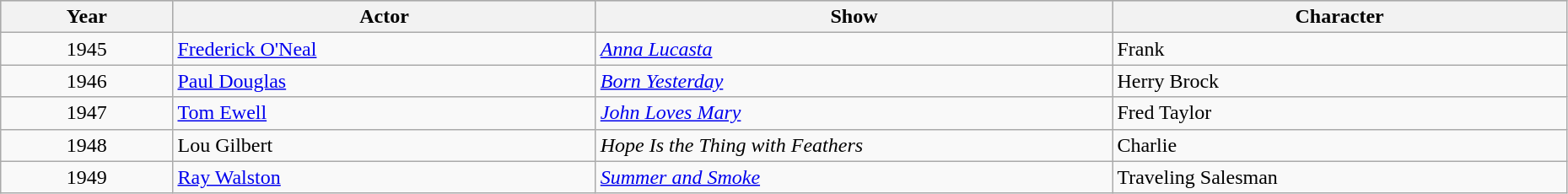<table class="wikitable" style="width:98%;">
<tr style="background:#bebebe;">
<th style="width:11%;">Year</th>
<th style="width:27%;">Actor</th>
<th style="width:33%;">Show</th>
<th style="width:29%;">Character</th>
</tr>
<tr>
<td align="center">1945</td>
<td><a href='#'>Frederick O'Neal</a></td>
<td><em><a href='#'>Anna Lucasta</a></em></td>
<td>Frank</td>
</tr>
<tr>
<td align="center">1946</td>
<td><a href='#'>Paul Douglas</a></td>
<td><em><a href='#'>Born Yesterday</a></em></td>
<td>Herry Brock</td>
</tr>
<tr>
<td align="center">1947</td>
<td><a href='#'>Tom Ewell</a></td>
<td><em><a href='#'>John Loves Mary</a></em></td>
<td>Fred Taylor</td>
</tr>
<tr>
<td align="center">1948</td>
<td>Lou Gilbert</td>
<td><em>Hope Is the Thing with Feathers</em></td>
<td>Charlie</td>
</tr>
<tr>
<td align="center">1949</td>
<td><a href='#'>Ray Walston</a></td>
<td><em><a href='#'>Summer and Smoke</a></em></td>
<td>Traveling Salesman</td>
</tr>
</table>
